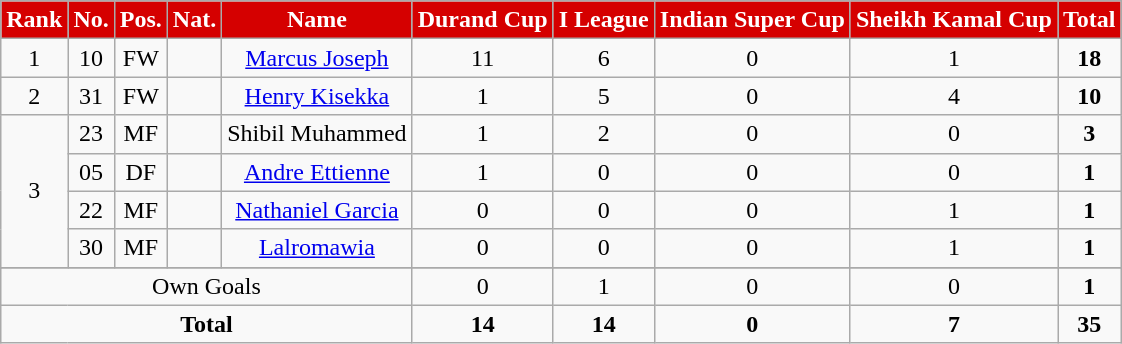<table class="wikitable sortable" style="text-align:center">
<tr>
<th style="background:#d50000; color:white; text-align:center;">Rank</th>
<th style="background:#d50000; color:white; text-align:center;">No.</th>
<th style="background:#d50000; color:white; text-align:center;">Pos.</th>
<th style="background:#d50000; color:white; text-align:center;">Nat.</th>
<th style="background:#d50000; color:white; text-align:center;">Name</th>
<th style="background:#d50000; color:white; text-align:center;">Durand Cup</th>
<th style="background:#d50000; color:white; text-align:center;">I League</th>
<th style="background:#d50000; color:white; text-align:center;">Indian Super Cup</th>
<th style="background:#d50000; color:white; text-align:center;">Sheikh Kamal Cup</th>
<th style="background:#d50000; color:white; text-align:center;">Total</th>
</tr>
<tr>
<td rowspan="1">1</td>
<td>10</td>
<td>FW</td>
<td></td>
<td><a href='#'>Marcus Joseph</a></td>
<td>11</td>
<td>6</td>
<td>0</td>
<td>1</td>
<td><strong>18</strong></td>
</tr>
<tr>
<td rowspan="1">2</td>
<td>31</td>
<td>FW</td>
<td></td>
<td><a href='#'>Henry Kisekka</a></td>
<td>1</td>
<td>5</td>
<td>0</td>
<td>4</td>
<td><strong>10</strong></td>
</tr>
<tr>
<td rowspan="4">3</td>
<td>23</td>
<td>MF</td>
<td></td>
<td>Shibil Muhammed</td>
<td>1</td>
<td>2</td>
<td>0</td>
<td>0</td>
<td><strong>3</strong></td>
</tr>
<tr>
<td>05</td>
<td>DF</td>
<td></td>
<td><a href='#'>Andre Ettienne</a></td>
<td>1</td>
<td>0</td>
<td>0</td>
<td>0</td>
<td><strong>1</strong></td>
</tr>
<tr>
<td>22</td>
<td>MF</td>
<td></td>
<td><a href='#'>Nathaniel Garcia</a></td>
<td>0</td>
<td>0</td>
<td>0</td>
<td>1</td>
<td><strong>1</strong></td>
</tr>
<tr>
<td>30</td>
<td>MF</td>
<td></td>
<td><a href='#'>Lalromawia</a></td>
<td>0</td>
<td>0</td>
<td>0</td>
<td>1</td>
<td><strong>1</strong></td>
</tr>
<tr>
</tr>
<tr class="sortbottom">
<td colspan="5">Own Goals</td>
<td>0</td>
<td>1</td>
<td>0</td>
<td>0</td>
<td><strong>1</strong></td>
</tr>
<tr class="sortbottom">
<td colspan="5"><strong>Total</strong></td>
<td><strong>14</strong></td>
<td><strong>14</strong></td>
<td><strong>0</strong></td>
<td><strong>7</strong></td>
<td><strong>35</strong></td>
</tr>
</table>
